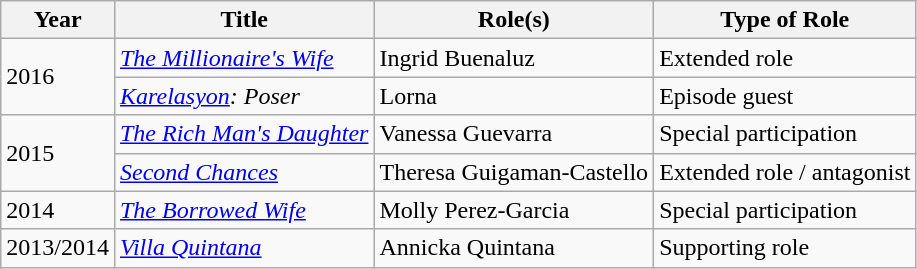<table class="wikitable">
<tr>
<th>Year</th>
<th>Title</th>
<th>Role(s)</th>
<th>Type of Role</th>
</tr>
<tr>
<td rowspan="2">2016</td>
<td><em><a href='#'>The Millionaire's Wife</a></em></td>
<td>Ingrid Buenaluz</td>
<td>Extended role</td>
</tr>
<tr>
<td><em><a href='#'>Karelasyon</a>: Poser</em></td>
<td>Lorna</td>
<td>Episode guest</td>
</tr>
<tr>
<td rowspan="2">2015</td>
<td><em><a href='#'>The Rich Man's Daughter</a></em></td>
<td>Vanessa Guevarra</td>
<td>Special participation</td>
</tr>
<tr>
<td><em><a href='#'>Second Chances</a></em></td>
<td>Theresa Guigaman-Castello</td>
<td>Extended role / antagonist</td>
</tr>
<tr>
<td>2014</td>
<td><em><a href='#'>The Borrowed Wife</a></em></td>
<td>Molly Perez-Garcia</td>
<td>Special participation</td>
</tr>
<tr>
<td>2013/2014</td>
<td><em><a href='#'>Villa Quintana</a></em></td>
<td>Annicka Quintana</td>
<td>Supporting role</td>
</tr>
</table>
